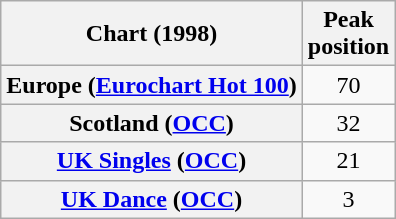<table class="wikitable sortable plainrowheaders" style="text-align:center">
<tr>
<th scope="col">Chart (1998)</th>
<th scope="col">Peak<br>position</th>
</tr>
<tr>
<th scope="row">Europe (<a href='#'>Eurochart Hot 100</a>)</th>
<td>70</td>
</tr>
<tr>
<th scope="row">Scotland (<a href='#'>OCC</a>)</th>
<td>32</td>
</tr>
<tr>
<th scope="row"><a href='#'>UK Singles</a> (<a href='#'>OCC</a>)</th>
<td>21</td>
</tr>
<tr>
<th scope="row"><a href='#'>UK Dance</a> (<a href='#'>OCC</a>)</th>
<td>3</td>
</tr>
</table>
